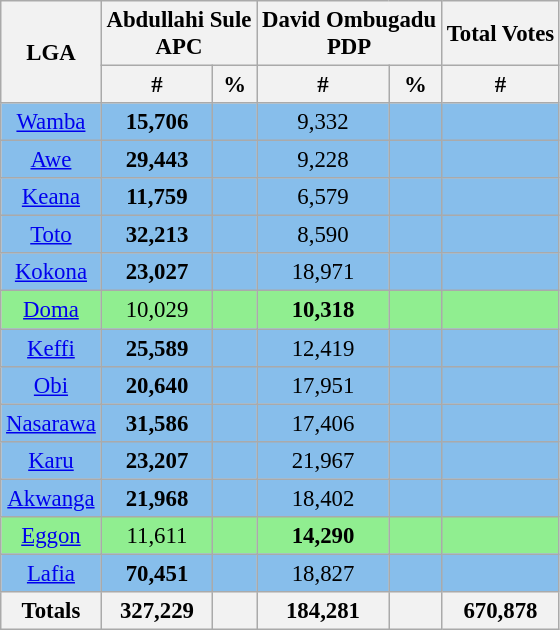<table class="wikitable sortable" style=" font-size: 95%">
<tr>
<th rowspan="2">LGA</th>
<th colspan="2">Abdullahi Sule<br>APC</th>
<th colspan="2">David Ombugadu<br>PDP</th>
<th>Total Votes</th>
</tr>
<tr>
<th>#</th>
<th>%</th>
<th>#</th>
<th>%</th>
<th>#</th>
</tr>
<tr>
<td bgcolor=#87BEEB align="center"><a href='#'>Wamba</a></td>
<td bgcolor=#87BEEB align="center"><strong>15,706</strong></td>
<td bgcolor=#87BEEB align="center"></td>
<td bgcolor=#87BEEB align="center">9,332</td>
<td bgcolor=#87BEEB align="center"></td>
<td bgcolor=#87BEEB align="center"></td>
</tr>
<tr>
<td bgcolor=#87BEEB align="center"><a href='#'>Awe</a></td>
<td bgcolor=#87BEEB align="center"><strong>29,443</strong></td>
<td bgcolor=#87BEEB align="center"></td>
<td bgcolor=#87BEEB align="center">9,228</td>
<td bgcolor=#87BEEB align="center"></td>
<td bgcolor=#87BEEB align="center"></td>
</tr>
<tr>
<td bgcolor=#87BEEB align="center"><a href='#'>Keana</a></td>
<td bgcolor=#87BEEB align="center"><strong>11,759</strong></td>
<td bgcolor=#87BEEB align="center"></td>
<td bgcolor=#87BEEB align="center">6,579</td>
<td bgcolor=#87BEEB align="center"></td>
<td bgcolor=#87BEEB align="center"></td>
</tr>
<tr>
<td bgcolor=#87BEEB align="center"><a href='#'>Toto</a></td>
<td bgcolor=#87BEEB align="center"><strong>32,213</strong></td>
<td bgcolor=#87BEEB align="center"></td>
<td bgcolor=#87BEEB align="center">8,590</td>
<td bgcolor=#87BEEB align="center"></td>
<td bgcolor=#87BEEB align="center"></td>
</tr>
<tr>
<td bgcolor=#87BEEB align="center"><a href='#'>Kokona</a></td>
<td bgcolor=#87BEEB align="center"><strong>23,027</strong></td>
<td bgcolor=#87BEEB align="center"></td>
<td bgcolor=#87BEEB align="center">18,971</td>
<td bgcolor=#87BEEB align="center"></td>
<td bgcolor=#87BEEB align="center"></td>
</tr>
<tr>
<td bgcolor=#90EE90 align="center"><a href='#'>Doma</a></td>
<td bgcolor=#90EE90 align="center">10,029</td>
<td bgcolor=#90EE90 align="center"></td>
<td bgcolor=#90EE90 align="center"><strong>10,318</strong></td>
<td bgcolor=#90EE90 align="center"></td>
<td bgcolor=#90EE90 align="center"></td>
</tr>
<tr>
<td bgcolor=#87BEEB align="center"><a href='#'>Keffi</a></td>
<td bgcolor=#87BEEB align="center"><strong>25,589</strong></td>
<td bgcolor=#87BEEB align="center"></td>
<td bgcolor=#87BEEB align="center">12,419</td>
<td bgcolor=#87BEEB align="center"></td>
<td bgcolor=#87BEEB align="center"></td>
</tr>
<tr>
<td bgcolor=#87BEEB align="center"><a href='#'>Obi</a></td>
<td bgcolor=#87BEEB align="center"><strong>20,640</strong></td>
<td bgcolor=#87BEEB align="center"></td>
<td bgcolor=#87BEEB align="center">17,951</td>
<td bgcolor=#87BEEB align="center"></td>
<td bgcolor=#87BEEB align="center"></td>
</tr>
<tr>
<td bgcolor=#87BEEB align="center"><a href='#'>Nasarawa</a></td>
<td bgcolor=#87BEEB align="center"><strong>31,586</strong></td>
<td bgcolor=#87BEEB align="center"></td>
<td bgcolor=#87BEEB align="center">17,406</td>
<td bgcolor=#87BEEB align="center"></td>
<td bgcolor=#87BEEB align="center"></td>
</tr>
<tr>
<td bgcolor=#87BEEB align="center"><a href='#'>Karu</a></td>
<td bgcolor=#87BEEB align="center"><strong>23,207</strong></td>
<td bgcolor=#87BEEB align="center"></td>
<td bgcolor=#87BEEB align="center">21,967</td>
<td bgcolor=#87BEEB align="center"></td>
<td bgcolor=#87BEEB align="center"></td>
</tr>
<tr>
<td bgcolor=#87BEEB align="center"><a href='#'>Akwanga</a></td>
<td bgcolor=#87BEEB align="center"><strong>21,968</strong></td>
<td bgcolor=#87BEEB align="center"></td>
<td bgcolor=#87BEEB align="center">18,402</td>
<td bgcolor=#87BEEB align="center"></td>
<td bgcolor=#87BEEB align="center"></td>
</tr>
<tr>
<td bgcolor=#90EE90 align="center"><a href='#'>Eggon</a></td>
<td bgcolor=#90EE90 align="center">11,611</td>
<td bgcolor=#90EE90 align="center"></td>
<td bgcolor=#90EE90 align="center"><strong>14,290</strong></td>
<td bgcolor=#90EE90 align="center"></td>
<td bgcolor=#90EE90 align="center"></td>
</tr>
<tr>
<td bgcolor=#87BEEB align="center"><a href='#'>Lafia</a></td>
<td bgcolor=#87BEEB align="center"><strong>70,451</strong></td>
<td bgcolor=#87BEEB align="center"></td>
<td bgcolor=#87BEEB align="center">18,827</td>
<td bgcolor=#87BEEB align="center"></td>
<td bgcolor=#87BEEB align="center"></td>
</tr>
<tr>
<th>Totals</th>
<th><strong>327,229</strong></th>
<th></th>
<th><strong>184,281</strong></th>
<th></th>
<th>670,878</th>
</tr>
</table>
